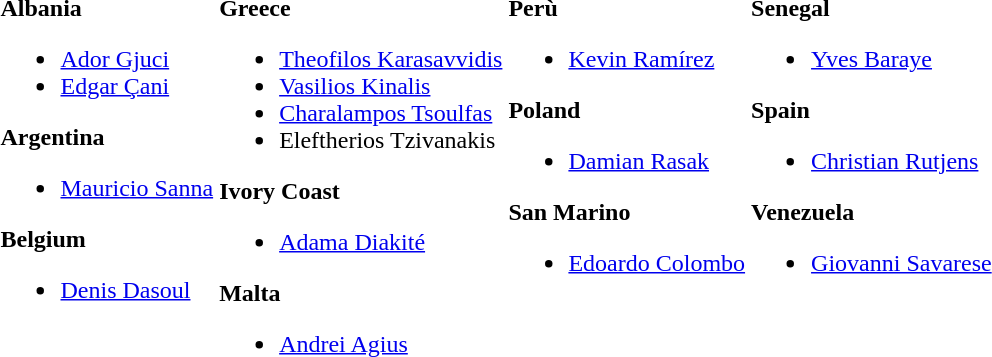<table>
<tr style="vertical-align: top;">
<td><strong>Albania</strong><br><ul><li> <a href='#'>Ador Gjuci</a></li><li> <a href='#'>Edgar Çani</a></li></ul><strong>Argentina</strong><ul><li> <a href='#'>Mauricio Sanna</a></li></ul><strong>Belgium</strong><ul><li> <a href='#'>Denis Dasoul</a></li></ul></td>
<td><strong>Greece</strong><br><ul><li> <a href='#'>Theofilos Karasavvidis</a></li><li> <a href='#'>Vasilios Kinalis</a></li><li> <a href='#'>Charalampos Tsoulfas</a></li><li> Eleftherios Tzivanakis</li></ul><strong>Ivory Coast</strong><ul><li> <a href='#'>Adama Diakité</a></li></ul><strong>Malta</strong><ul><li> <a href='#'>Andrei Agius</a></li></ul></td>
<td><strong>Perù</strong><br><ul><li> <a href='#'>Kevin Ramírez</a></li></ul><strong>Poland</strong><ul><li> <a href='#'>Damian Rasak</a></li></ul><strong>San Marino</strong><ul><li> <a href='#'>Edoardo Colombo</a></li></ul></td>
<td><strong>Senegal</strong><br><ul><li> <a href='#'>Yves Baraye</a></li></ul><strong>Spain</strong><ul><li> <a href='#'>Christian Rutjens</a></li></ul><strong>Venezuela</strong><ul><li> <a href='#'>Giovanni Savarese</a></li></ul></td>
</tr>
<tr>
<td></td>
<td></td>
<td></td>
</tr>
</table>
